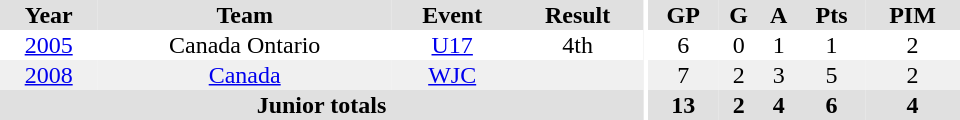<table border="0" cellpadding="1" cellspacing="0" ID="Table3" style="text-align:center; width:40em">
<tr ALIGN="center" bgcolor="#e0e0e0">
<th>Year</th>
<th>Team</th>
<th>Event</th>
<th>Result</th>
<th rowspan="99" bgcolor="#ffffff"></th>
<th>GP</th>
<th>G</th>
<th>A</th>
<th>Pts</th>
<th>PIM</th>
</tr>
<tr>
<td><a href='#'>2005</a></td>
<td>Canada Ontario</td>
<td><a href='#'>U17</a></td>
<td>4th</td>
<td>6</td>
<td>0</td>
<td>1</td>
<td>1</td>
<td>2</td>
</tr>
<tr ALIGN="center" bgcolor="#f0f0f0">
<td><a href='#'>2008</a></td>
<td><a href='#'>Canada</a></td>
<td><a href='#'>WJC</a></td>
<td></td>
<td>7</td>
<td>2</td>
<td>3</td>
<td>5</td>
<td>2</td>
</tr>
<tr bgcolor="#e0e0e0">
<th colspan="4">Junior totals</th>
<th>13</th>
<th>2</th>
<th>4</th>
<th>6</th>
<th>4</th>
</tr>
</table>
